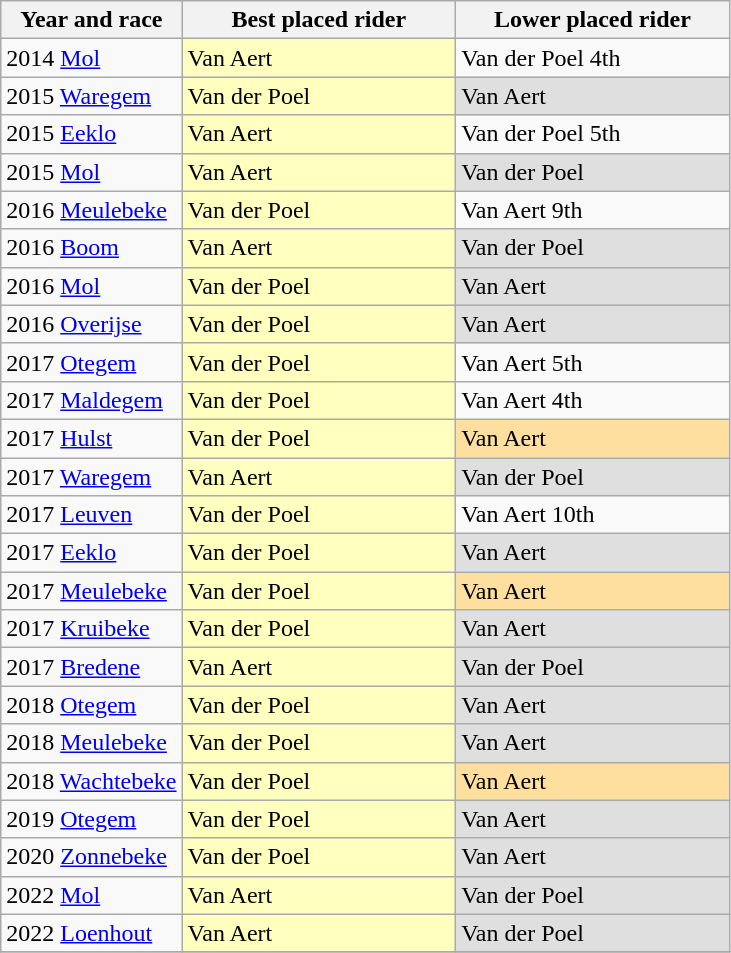<table class=wikitable>
<tr>
<th>Year and race</th>
<th width=175>Best placed rider</th>
<th width=175>Lower placed rider</th>
</tr>
<tr>
<td>2014 <a href='#'>Mol</a></td>
<td bgcolor="ffffbf"> Van Aert</td>
<td> Van der Poel 4th</td>
</tr>
<tr>
<td>2015 <a href='#'>Waregem</a></td>
<td bgcolor="ffffbf"> Van der Poel</td>
<td bgcolor="dfdfdf"> Van Aert</td>
</tr>
<tr>
<td>2015 <a href='#'>Eeklo</a></td>
<td bgcolor="ffffbf"> Van Aert</td>
<td> Van der Poel 5th</td>
</tr>
<tr>
<td>2015 <a href='#'>Mol</a></td>
<td bgcolor="ffffbf"> Van Aert</td>
<td bgcolor="dfdfdf"> Van der Poel</td>
</tr>
<tr>
<td>2016 <a href='#'>Meulebeke</a></td>
<td bgcolor="ffffbf"> Van der Poel</td>
<td> Van Aert 9th</td>
</tr>
<tr>
<td>2016 <a href='#'>Boom</a></td>
<td bgcolor="ffffbf"> Van Aert</td>
<td bgcolor="dfdfdf"> Van der Poel</td>
</tr>
<tr>
<td>2016 <a href='#'>Mol</a></td>
<td bgcolor="ffffbf"> Van der Poel</td>
<td bgcolor="dfdfdf"> Van Aert</td>
</tr>
<tr>
<td>2016 <a href='#'>Overijse</a></td>
<td bgcolor="ffffbf"> Van der Poel</td>
<td bgcolor="dfdfdf"> Van Aert</td>
</tr>
<tr>
<td>2017 <a href='#'>Otegem</a></td>
<td bgcolor="ffffbf"> Van der Poel</td>
<td> Van Aert 5th</td>
</tr>
<tr>
<td>2017 <a href='#'>Maldegem</a></td>
<td bgcolor="ffffbf"> Van der Poel</td>
<td> Van Aert 4th</td>
</tr>
<tr>
<td>2017 <a href='#'>Hulst</a></td>
<td bgcolor="ffffbf"> Van der Poel</td>
<td bgcolor="ffdf9f"> Van Aert</td>
</tr>
<tr>
<td>2017 <a href='#'>Waregem</a></td>
<td bgcolor="ffffbf"> Van Aert</td>
<td bgcolor="dfdfdf"> Van der Poel</td>
</tr>
<tr>
<td>2017 <a href='#'>Leuven</a></td>
<td bgcolor="ffffbf"> Van der Poel</td>
<td> Van Aert 10th</td>
</tr>
<tr>
<td>2017 <a href='#'>Eeklo</a></td>
<td bgcolor="ffffbf"> Van der Poel</td>
<td bgcolor="dfdfdf"> Van Aert</td>
</tr>
<tr>
<td>2017 <a href='#'>Meulebeke</a></td>
<td bgcolor="ffffbf"> Van der Poel</td>
<td bgcolor="ffdf9f"> Van Aert</td>
</tr>
<tr>
<td>2017 <a href='#'>Kruibeke</a></td>
<td bgcolor="ffffbf"> Van der Poel</td>
<td bgcolor="dfdfdf"> Van Aert</td>
</tr>
<tr>
<td>2017 <a href='#'>Bredene</a></td>
<td bgcolor="ffffbf"> Van Aert</td>
<td bgcolor="dfdfdf"> Van der Poel</td>
</tr>
<tr>
<td>2018 <a href='#'>Otegem</a></td>
<td bgcolor="ffffbf"> Van der Poel</td>
<td bgcolor="dfdfdf"> Van Aert</td>
</tr>
<tr>
<td>2018 <a href='#'>Meulebeke</a></td>
<td bgcolor="ffffbf"> Van der Poel</td>
<td bgcolor="dfdfdf"> Van Aert</td>
</tr>
<tr>
<td>2018 <a href='#'>Wachtebeke</a></td>
<td bgcolor="ffffbf"> Van der Poel</td>
<td bgcolor="ffdf9f"> Van Aert</td>
</tr>
<tr>
<td>2019 <a href='#'>Otegem</a></td>
<td bgcolor="ffffbf"> Van der Poel</td>
<td bgcolor="dfdfdf"> Van Aert</td>
</tr>
<tr>
<td>2020 <a href='#'>Zonnebeke</a></td>
<td bgcolor="ffffbf"> Van der Poel</td>
<td bgcolor="dfdfdf"> Van Aert</td>
</tr>
<tr>
<td>2022 <a href='#'>Mol</a></td>
<td bgcolor="ffffbf"> Van Aert</td>
<td bgcolor="dfdfdf"> Van der Poel</td>
</tr>
<tr>
<td>2022 <a href='#'>Loenhout</a></td>
<td bgcolor="ffffbf"> Van Aert</td>
<td bgcolor="dfdfdf"> Van der Poel</td>
</tr>
<tr>
</tr>
</table>
